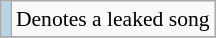<table class="wikitable" style="font-size:90%;">
<tr>
<td style="background-color:#B6D5E7"></td>
<td>Denotes a leaked song</td>
</tr>
<tr>
</tr>
</table>
